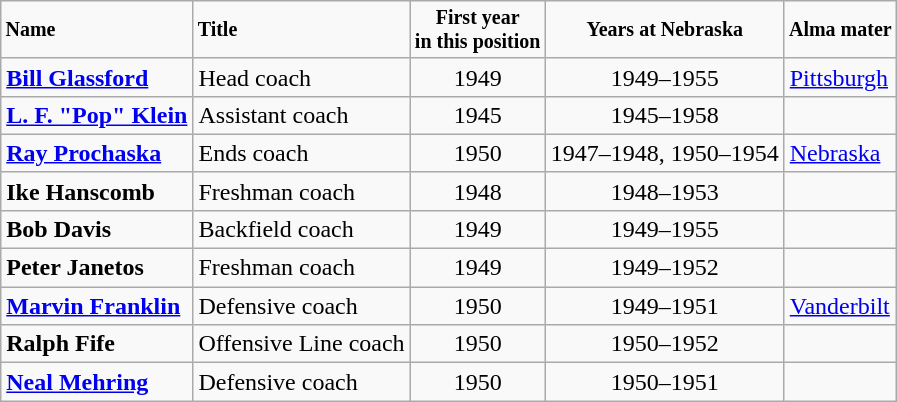<table class="wikitable">
<tr style="font-size:smaller">
<td><strong>Name</strong></td>
<td><strong>Title</strong></td>
<td align="center"><strong>First year<br>in this position</strong></td>
<td align="center"><strong>Years at Nebraska</strong></td>
<td><strong>Alma mater</strong></td>
</tr>
<tr>
<td><strong><a href='#'>Bill Glassford</a></strong></td>
<td>Head coach</td>
<td align="center">1949</td>
<td align="center">1949–1955</td>
<td><a href='#'>Pittsburgh</a></td>
</tr>
<tr>
<td><strong><a href='#'>L. F. "Pop" Klein</a></strong></td>
<td>Assistant coach</td>
<td align="center">1945</td>
<td align="center">1945–1958</td>
<td></td>
</tr>
<tr>
<td><strong><a href='#'>Ray Prochaska</a></strong></td>
<td>Ends coach</td>
<td align="center">1950</td>
<td align="center">1947–1948, 1950–1954</td>
<td><a href='#'>Nebraska</a></td>
</tr>
<tr>
<td><strong>Ike Hanscomb</strong></td>
<td>Freshman coach</td>
<td align="center">1948</td>
<td align="center">1948–1953</td>
<td></td>
</tr>
<tr>
<td><strong>Bob Davis</strong></td>
<td>Backfield coach</td>
<td align="center">1949</td>
<td align="center">1949–1955</td>
<td></td>
</tr>
<tr>
<td><strong>Peter Janetos</strong></td>
<td>Freshman coach</td>
<td align="center">1949</td>
<td align="center">1949–1952</td>
<td></td>
</tr>
<tr>
<td><strong><a href='#'>Marvin Franklin</a></strong></td>
<td>Defensive coach</td>
<td align="center">1950</td>
<td align="center">1949–1951</td>
<td><a href='#'>Vanderbilt</a></td>
</tr>
<tr>
<td><strong>Ralph Fife</strong></td>
<td>Offensive Line coach</td>
<td align="center">1950</td>
<td align="center">1950–1952</td>
<td></td>
</tr>
<tr>
<td><strong><a href='#'>Neal Mehring</a></strong></td>
<td>Defensive coach</td>
<td align="center">1950</td>
<td align="center">1950–1951</td>
<td></td>
</tr>
</table>
